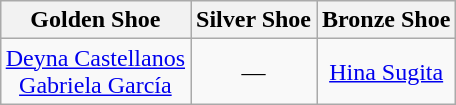<table class=wikitable style="text-align:center; margin:auto">
<tr>
<th>Golden Shoe</th>
<th>Silver Shoe</th>
<th>Bronze Shoe</th>
</tr>
<tr>
<td> <a href='#'>Deyna Castellanos</a><br> <a href='#'>Gabriela García</a></td>
<td>—</td>
<td> <a href='#'>Hina Sugita</a></td>
</tr>
</table>
